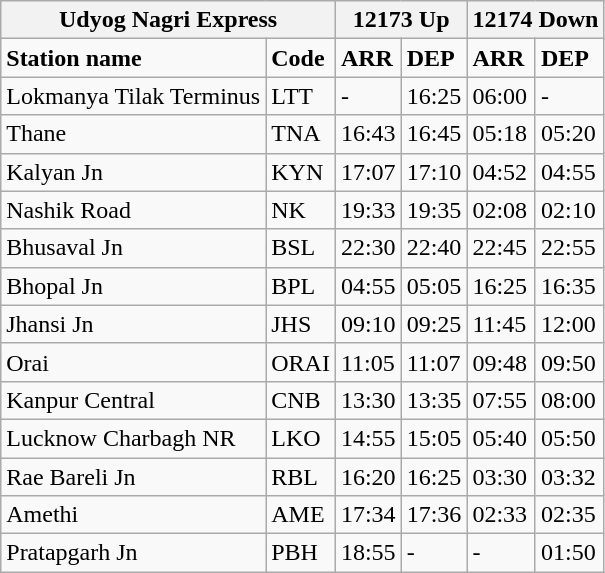<table class="wikitable">
<tr>
<th colspan="2">Udyog Nagri Express</th>
<th colspan="2">12173 Up</th>
<th colspan="2">12174 Down</th>
</tr>
<tr>
<td><strong>Station name</strong></td>
<td><strong>Code</strong></td>
<td><strong>ARR</strong></td>
<td><strong>DEP</strong></td>
<td><strong>ARR</strong></td>
<td><strong>DEP</strong></td>
</tr>
<tr>
<td>Lokmanya Tilak Terminus</td>
<td>LTT</td>
<td>-</td>
<td>16:25</td>
<td>06:00</td>
<td>-</td>
</tr>
<tr>
<td>Thane</td>
<td>TNA</td>
<td>16:43</td>
<td>16:45</td>
<td>05:18</td>
<td>05:20</td>
</tr>
<tr>
<td>Kalyan Jn</td>
<td>KYN</td>
<td>17:07</td>
<td>17:10</td>
<td>04:52</td>
<td>04:55</td>
</tr>
<tr>
<td>Nashik Road</td>
<td>NK</td>
<td>19:33</td>
<td>19:35</td>
<td>02:08</td>
<td>02:10</td>
</tr>
<tr>
<td>Bhusaval Jn</td>
<td>BSL</td>
<td>22:30</td>
<td>22:40</td>
<td>22:45</td>
<td>22:55</td>
</tr>
<tr>
<td>Bhopal Jn</td>
<td>BPL</td>
<td>04:55</td>
<td>05:05</td>
<td>16:25</td>
<td>16:35</td>
</tr>
<tr>
<td>Jhansi Jn</td>
<td>JHS</td>
<td>09:10</td>
<td>09:25</td>
<td>11:45</td>
<td>12:00</td>
</tr>
<tr>
<td>Orai</td>
<td>ORAI</td>
<td>11:05</td>
<td>11:07</td>
<td>09:48</td>
<td>09:50</td>
</tr>
<tr>
<td>Kanpur Central</td>
<td>CNB</td>
<td>13:30</td>
<td>13:35</td>
<td>07:55</td>
<td>08:00</td>
</tr>
<tr>
<td>Lucknow Charbagh NR</td>
<td>LKO</td>
<td>14:55</td>
<td>15:05</td>
<td>05:40</td>
<td>05:50</td>
</tr>
<tr>
<td>Rae Bareli Jn</td>
<td>RBL</td>
<td>16:20</td>
<td>16:25</td>
<td>03:30</td>
<td>03:32</td>
</tr>
<tr>
<td>Amethi</td>
<td>AME</td>
<td>17:34</td>
<td>17:36</td>
<td>02:33</td>
<td>02:35</td>
</tr>
<tr>
<td>Pratapgarh Jn</td>
<td>PBH</td>
<td>18:55</td>
<td>-</td>
<td>-</td>
<td>01:50</td>
</tr>
</table>
